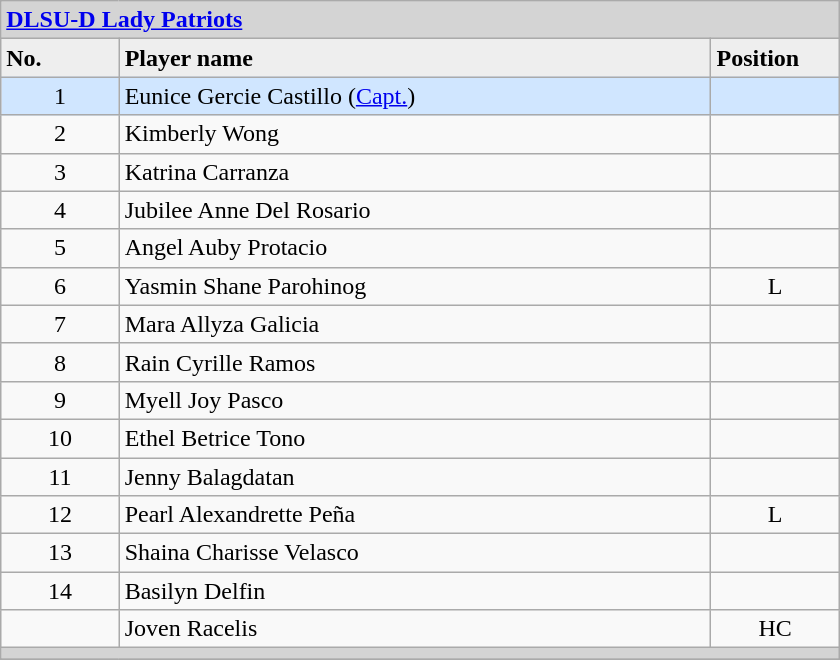<table class="wikitable collapsible collapsed" style="font-size:100%;width:35em;">
<tr>
<th style="background:#D4D4D4; text-align:left;" colspan=3> <a href='#'>DLSU-D Lady Patriots</a></th>
</tr>
<tr style="background:#EEEEEE; font-weight:bold;">
<td width=10%>No.</td>
<td width=50%>Player name</td>
<td width=10%>Position</td>
</tr>
<tr style="background:#D0E6FF;">
<td align=center>1</td>
<td>Eunice Gercie Castillo (<a href='#'>Capt.</a>)</td>
<td align=center></td>
</tr>
<tr>
<td align=center>2</td>
<td>Kimberly Wong</td>
<td align=center></td>
</tr>
<tr>
<td align=center>3</td>
<td>Katrina Carranza</td>
<td align=center></td>
</tr>
<tr>
<td align=center>4</td>
<td>Jubilee Anne Del Rosario</td>
<td align=center></td>
</tr>
<tr>
<td align=center>5</td>
<td>Angel Auby Protacio</td>
<td align=center></td>
</tr>
<tr>
<td align=center>6</td>
<td>Yasmin Shane Parohinog</td>
<td align=center>L</td>
</tr>
<tr>
<td align=center>7</td>
<td>Mara Allyza Galicia</td>
<td align=center></td>
</tr>
<tr>
<td align=center>8</td>
<td>Rain Cyrille Ramos</td>
<td align=center></td>
</tr>
<tr>
<td align=center>9</td>
<td>Myell Joy Pasco</td>
<td align=center></td>
</tr>
<tr>
<td align=center>10</td>
<td>Ethel Betrice Tono</td>
<td align=center></td>
</tr>
<tr>
<td align=center>11</td>
<td>Jenny Balagdatan</td>
<td align=center></td>
</tr>
<tr>
<td align=center>12</td>
<td>Pearl Alexandrette Peña</td>
<td align=center>L</td>
</tr>
<tr>
<td align=center>13</td>
<td>Shaina Charisse Velasco</td>
<td align=center></td>
</tr>
<tr>
<td align=center>14</td>
<td>Basilyn Delfin</td>
<td align=center></td>
</tr>
<tr>
<td align=center></td>
<td>Joven Racelis</td>
<td align=center>HC</td>
</tr>
<tr>
<th style="background:#D4D4D4;" colspan=3></th>
</tr>
<tr>
</tr>
</table>
